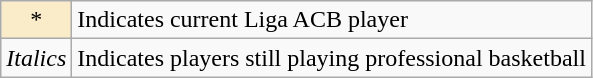<table class="wikitable">
<tr>
<td align=center style="background-color:#faecc8">*</td>
<td>Indicates current Liga ACB player</td>
</tr>
<tr>
<td><em>Italics</em></td>
<td>Indicates players still playing professional basketball</td>
</tr>
</table>
